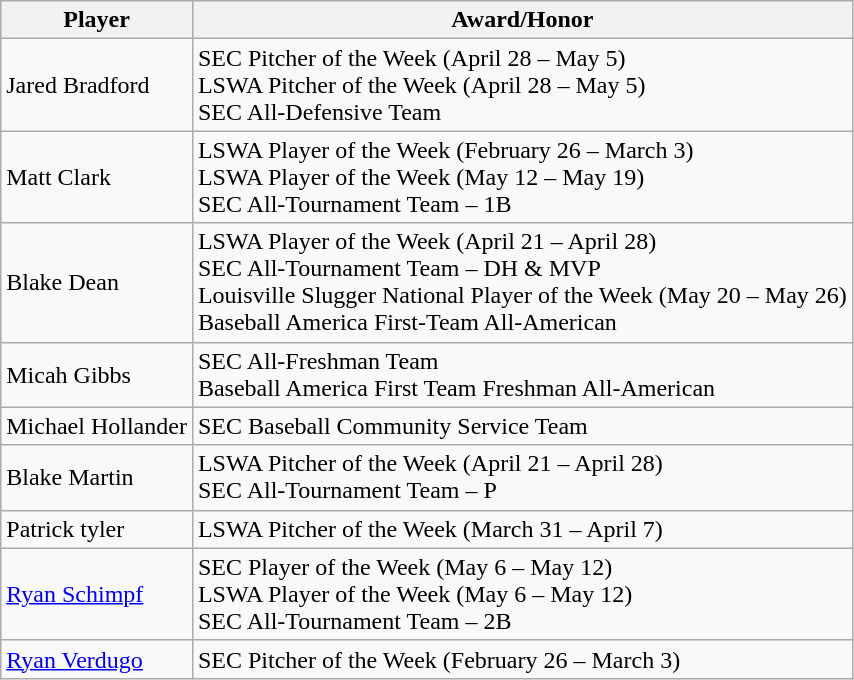<table class="wikitable">
<tr>
<th>Player</th>
<th>Award/Honor</th>
</tr>
<tr>
<td>Jared Bradford</td>
<td>SEC Pitcher of the Week (April 28 – May 5)<br>LSWA Pitcher of the Week (April 28 – May 5)<br>SEC All-Defensive Team</td>
</tr>
<tr>
<td>Matt Clark</td>
<td>LSWA Player of the Week (February 26 – March 3)<br>LSWA Player of the Week (May 12 – May 19)<br>SEC All-Tournament Team – 1B</td>
</tr>
<tr>
<td>Blake Dean</td>
<td>LSWA Player of the Week (April 21 – April 28)<br>SEC All-Tournament Team – DH & MVP<br>Louisville Slugger National Player of the Week (May 20 – May 26)<br>Baseball America First-Team All-American</td>
</tr>
<tr>
<td>Micah Gibbs</td>
<td>SEC All-Freshman Team<br>Baseball America First Team Freshman All-American</td>
</tr>
<tr>
<td>Michael Hollander</td>
<td>SEC Baseball Community Service Team</td>
</tr>
<tr>
<td>Blake Martin</td>
<td>LSWA Pitcher of the Week (April 21 – April 28)<br>SEC All-Tournament Team – P</td>
</tr>
<tr>
<td>Patrick tyler</td>
<td>LSWA Pitcher of the Week (March 31 – April 7)</td>
</tr>
<tr>
<td><a href='#'>Ryan Schimpf</a></td>
<td>SEC Player of the Week (May 6 – May 12)<br>LSWA Player of the Week (May 6 – May 12)<br>SEC All-Tournament Team – 2B</td>
</tr>
<tr>
<td><a href='#'>Ryan Verdugo</a></td>
<td>SEC Pitcher of the Week (February 26 – March 3)</td>
</tr>
</table>
